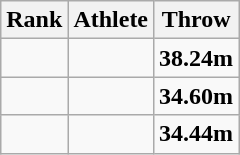<table class=wikitable style="text-align:center;">
<tr>
<th>Rank</th>
<th>Athlete</th>
<th>Throw</th>
</tr>
<tr>
<td></td>
<td align=left></td>
<td><strong>38.24m</strong></td>
</tr>
<tr>
<td></td>
<td align=left></td>
<td><strong>34.60m</strong></td>
</tr>
<tr>
<td></td>
<td align=left></td>
<td><strong>34.44m</strong></td>
</tr>
</table>
